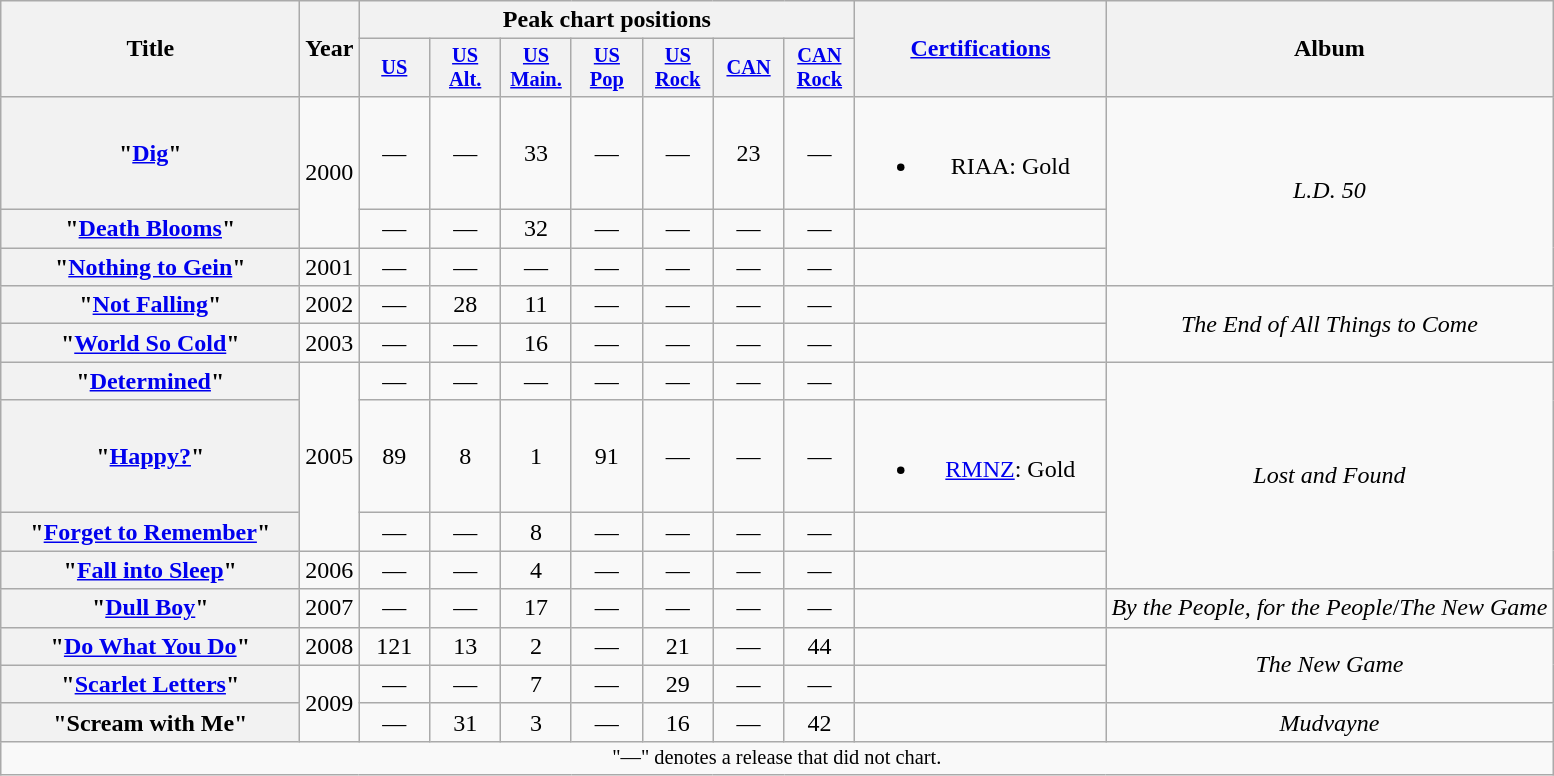<table class="wikitable plainrowheaders" style="text-align:center;">
<tr>
<th scope="col" rowspan="2" style="width:12em;">Title</th>
<th scope="col" rowspan="2">Year</th>
<th scope="col" colspan="7">Peak chart positions</th>
<th scope="col" rowspan="2" style="width:10em;"><a href='#'>Certifications</a></th>
<th scope="col" rowspan="2">Album</th>
</tr>
<tr>
<th style="width:3em;font-size:85%"><a href='#'>US</a><br></th>
<th style="width:3em;font-size:85%"><a href='#'>US<br>Alt.</a><br></th>
<th style="width:3em;font-size:85%"><a href='#'>US<br>Main.</a><br></th>
<th style="width:3em;font-size:85%"><a href='#'>US<br>Pop</a><br></th>
<th style="width:3em;font-size:85%"><a href='#'>US<br>Rock</a><br></th>
<th style="width:3em;font-size:85%"><a href='#'>CAN</a><br></th>
<th style="width:3em;font-size:85%"><a href='#'>CAN<br>Rock</a><br></th>
</tr>
<tr>
<th scope="row">"<a href='#'>Dig</a>"</th>
<td rowspan="2">2000</td>
<td>—</td>
<td>—</td>
<td>33</td>
<td>—</td>
<td>—</td>
<td>23</td>
<td>—</td>
<td><br><ul><li>RIAA: Gold</li></ul></td>
<td rowspan="3"><em>L.D. 50</em></td>
</tr>
<tr>
<th scope="row">"<a href='#'>Death Blooms</a>"</th>
<td>—</td>
<td>—</td>
<td>32</td>
<td>—</td>
<td>—</td>
<td>—</td>
<td>—</td>
<td></td>
</tr>
<tr>
<th scope="row">"<a href='#'>Nothing to Gein</a>"</th>
<td>2001</td>
<td>—</td>
<td>—</td>
<td>—</td>
<td>—</td>
<td>—</td>
<td>—</td>
<td>—</td>
<td></td>
</tr>
<tr>
<th scope="row">"<a href='#'>Not Falling</a>"</th>
<td>2002</td>
<td>—</td>
<td>28</td>
<td>11</td>
<td>—</td>
<td>—</td>
<td>—</td>
<td>—</td>
<td></td>
<td rowspan="2"><em>The End of All Things to Come</em></td>
</tr>
<tr>
<th scope="row">"<a href='#'>World So Cold</a>"</th>
<td>2003</td>
<td>—</td>
<td>—</td>
<td>16</td>
<td>—</td>
<td>—</td>
<td>—</td>
<td>—</td>
<td></td>
</tr>
<tr>
<th scope="row">"<a href='#'>Determined</a>"</th>
<td rowspan="3">2005</td>
<td>—</td>
<td>—</td>
<td>—</td>
<td>—</td>
<td>—</td>
<td>—</td>
<td>—</td>
<td></td>
<td rowspan="4"><em>Lost and Found</em></td>
</tr>
<tr>
<th scope="row">"<a href='#'>Happy?</a>"</th>
<td>89</td>
<td>8</td>
<td>1</td>
<td>91</td>
<td>—</td>
<td>—</td>
<td>—</td>
<td><br><ul><li><a href='#'>RMNZ</a>: Gold</li></ul></td>
</tr>
<tr>
<th scope="row">"<a href='#'>Forget to Remember</a>"</th>
<td>—</td>
<td>—</td>
<td>8</td>
<td>—</td>
<td>—</td>
<td>—</td>
<td>—</td>
<td></td>
</tr>
<tr>
<th scope="row">"<a href='#'>Fall into Sleep</a>"</th>
<td>2006</td>
<td>—</td>
<td>—</td>
<td>4</td>
<td>—</td>
<td>—</td>
<td>—</td>
<td>—</td>
<td></td>
</tr>
<tr>
<th scope="row">"<a href='#'>Dull Boy</a>"</th>
<td>2007</td>
<td>—</td>
<td>—</td>
<td>17</td>
<td>—</td>
<td>—</td>
<td>—</td>
<td>—</td>
<td></td>
<td><em>By the People, for the People</em>/<em>The New Game</em></td>
</tr>
<tr>
<th scope="row">"<a href='#'>Do What You Do</a>"</th>
<td>2008</td>
<td>121</td>
<td>13</td>
<td>2</td>
<td>—</td>
<td>21</td>
<td>—</td>
<td>44</td>
<td></td>
<td rowspan="2"><em>The New Game</em></td>
</tr>
<tr>
<th scope="row">"<a href='#'>Scarlet Letters</a>"</th>
<td rowspan="2">2009</td>
<td>—</td>
<td>—</td>
<td>7</td>
<td>—</td>
<td>29</td>
<td>—</td>
<td>—</td>
<td></td>
</tr>
<tr>
<th scope="row">"Scream with Me"</th>
<td>—</td>
<td>31</td>
<td>3</td>
<td>—</td>
<td>16</td>
<td>—</td>
<td>42</td>
<td></td>
<td><em>Mudvayne</em></td>
</tr>
<tr>
<td align="center" colspan="12" style="font-size: 85%">"—" denotes a release that did not chart.</td>
</tr>
</table>
